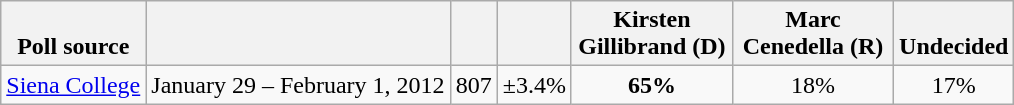<table class="wikitable" style="text-align:center">
<tr valign= bottom>
<th>Poll source</th>
<th></th>
<th></th>
<th></th>
<th style="width:100px;">Kirsten<br>Gillibrand (D)</th>
<th style="width:100px;">Marc<br>Cenedella (R)</th>
<th>Undecided</th>
</tr>
<tr>
<td align=left><a href='#'>Siena College</a></td>
<td>January 29 – February 1, 2012</td>
<td>807</td>
<td>±3.4%</td>
<td><strong>65%</strong></td>
<td>18%</td>
<td>17%</td>
</tr>
</table>
